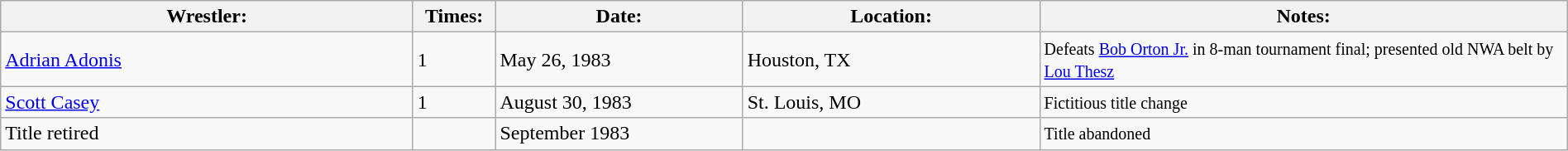<table class="wikitable" width=100%>
<tr>
<th width=25%>Wrestler:</th>
<th width=5%>Times:</th>
<th width=15%>Date:</th>
<th width=18%>Location:</th>
<th width=32%>Notes:</th>
</tr>
<tr>
<td><a href='#'>Adrian Adonis</a></td>
<td>1</td>
<td>May 26, 1983</td>
<td>Houston, TX</td>
<td><small>Defeats <a href='#'>Bob Orton Jr.</a> in 8-man tournament final; presented old NWA belt by <a href='#'>Lou Thesz</a></small></td>
</tr>
<tr>
<td><a href='#'>Scott Casey</a></td>
<td>1</td>
<td>August 30, 1983</td>
<td>St. Louis, MO</td>
<td><small>Fictitious title change</small></td>
</tr>
<tr>
<td>Title retired</td>
<td></td>
<td>September 1983</td>
<td></td>
<td><small>Title abandoned</small></td>
</tr>
</table>
